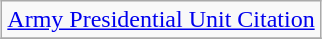<table class="wikitable" style="margin:1em auto; text-align:center;">
<tr>
<td><a href='#'>Army Presidential Unit Citation</a></td>
</tr>
<tr>
</tr>
</table>
